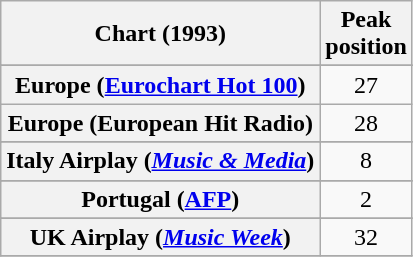<table class="wikitable sortable plainrowheaders" style="text-align:center">
<tr>
<th>Chart (1993)</th>
<th>Peak<br>position</th>
</tr>
<tr>
</tr>
<tr>
</tr>
<tr>
<th scope="row">Europe (<a href='#'>Eurochart Hot 100</a>)</th>
<td>27</td>
</tr>
<tr>
<th scope="row">Europe (European Hit Radio)</th>
<td>28</td>
</tr>
<tr>
</tr>
<tr>
<th scope="row">Italy Airplay (<em><a href='#'>Music & Media</a></em>)</th>
<td>8</td>
</tr>
<tr>
</tr>
<tr>
<th scope="row">Portugal (<a href='#'>AFP</a>)</th>
<td>2</td>
</tr>
<tr>
</tr>
<tr>
</tr>
<tr>
<th scope="row">UK Airplay (<em><a href='#'>Music Week</a></em>)</th>
<td>32</td>
</tr>
<tr>
</tr>
</table>
